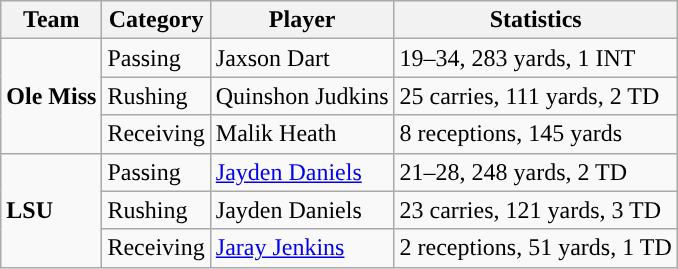<table class="wikitable" style="float: right;">
<tr>
<th>Team</th>
<th>Category</th>
<th>Player</th>
<th>Statistics</th>
</tr>
<tr>
<td rowspan=3><strong>Ole Miss</strong></td>
<td>Passing</td>
<td>Jaxson Dart</td>
<td>19–34, 283 yards, 1 INT</td>
</tr>
<tr>
<td>Rushing</td>
<td>Quinshon Judkins</td>
<td>25 carries, 111 yards, 2 TD</td>
</tr>
<tr>
<td>Receiving</td>
<td>Malik Heath</td>
<td>8 receptions, 145 yards</td>
</tr>
<tr>
<td rowspan=3><strong>LSU</strong></td>
<td>Passing</td>
<td><a href='#'>Jayden Daniels</a></td>
<td>21–28, 248 yards, 2 TD</td>
</tr>
<tr>
<td>Rushing</td>
<td>Jayden Daniels</td>
<td>23 carries, 121 yards, 3 TD</td>
</tr>
<tr>
<td>Receiving</td>
<td><a href='#'>Jaray Jenkins</a></td>
<td>2 receptions, 51 yards, 1 TD</td>
</tr>
</table>
